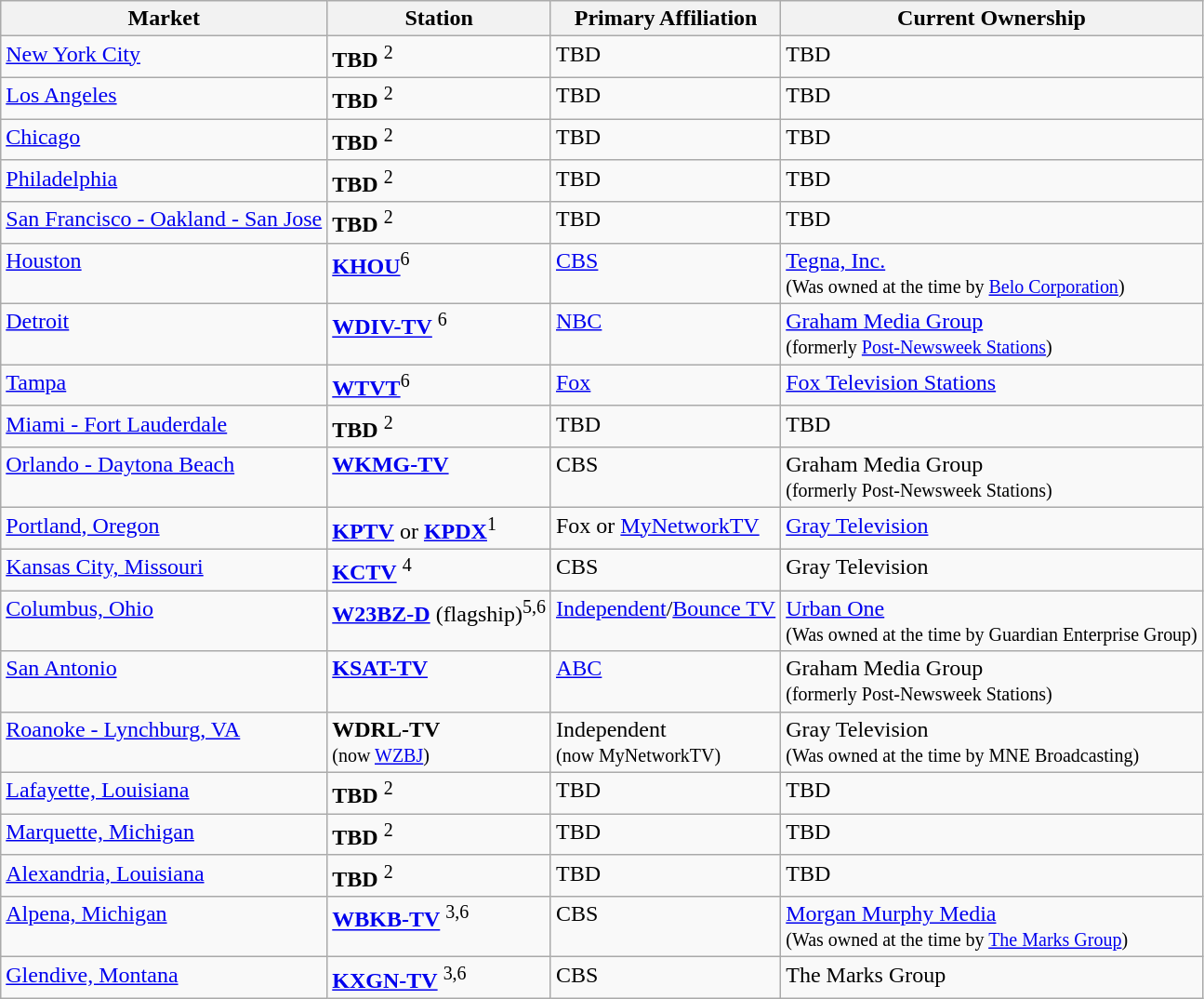<table class="wikitable">
<tr>
<th>Market</th>
<th>Station</th>
<th>Primary Affiliation</th>
<th>Current Ownership</th>
</tr>
<tr style="vertical-align: top; text-align: left;">
<td><a href='#'>New York City</a></td>
<td><strong>TBD</strong> <sup>2</sup></td>
<td>TBD</td>
<td>TBD</td>
</tr>
<tr style="vertical-align: top; text-align: left;">
<td><a href='#'>Los Angeles</a></td>
<td><strong>TBD</strong> <sup>2</sup></td>
<td>TBD</td>
<td>TBD</td>
</tr>
<tr style="vertical-align: top; text-align: left;">
<td><a href='#'>Chicago</a></td>
<td><strong>TBD</strong> <sup>2</sup></td>
<td>TBD</td>
<td>TBD</td>
</tr>
<tr style="vertical-align: top; text-align: left;">
<td><a href='#'>Philadelphia</a></td>
<td><strong>TBD</strong> <sup>2</sup></td>
<td>TBD</td>
<td>TBD</td>
</tr>
<tr style="vertical-align: top; text-align: left;">
<td><a href='#'>San Francisco - Oakland - San Jose</a></td>
<td><strong>TBD</strong> <sup>2</sup></td>
<td>TBD</td>
<td>TBD</td>
</tr>
<tr style="vertical-align: top; text-align: left;">
<td><a href='#'>Houston</a></td>
<td><strong><a href='#'>KHOU</a></strong><sup>6</sup></td>
<td><a href='#'>CBS</a></td>
<td><a href='#'>Tegna, Inc.</a><br><small>(Was owned at the time by <a href='#'>Belo Corporation</a>)</small></td>
</tr>
<tr style="vertical-align: top; text-align: left;">
<td><a href='#'>Detroit</a></td>
<td><strong><a href='#'>WDIV-TV</a></strong> <sup>6</sup></td>
<td><a href='#'>NBC</a></td>
<td><a href='#'>Graham Media Group</a><br><small>(formerly <a href='#'>Post-Newsweek Stations</a>)</small></td>
</tr>
<tr style="vertical-align: top; text-align: left;">
<td><a href='#'>Tampa</a></td>
<td><strong><a href='#'>WTVT</a></strong><sup>6</sup></td>
<td><a href='#'>Fox</a></td>
<td><a href='#'>Fox Television Stations</a></td>
</tr>
<tr style="vertical-align: top; text-align: left;">
<td><a href='#'>Miami - Fort Lauderdale</a></td>
<td><strong>TBD</strong> <sup>2</sup></td>
<td>TBD</td>
<td>TBD</td>
</tr>
<tr style="vertical-align: top; text-align: left;">
<td><a href='#'>Orlando - Daytona Beach</a></td>
<td><strong><a href='#'>WKMG-TV</a></strong></td>
<td>CBS</td>
<td>Graham Media Group<br><small>(formerly Post-Newsweek Stations)</small></td>
</tr>
<tr style="vertical-align: top; text-align: left;">
<td><a href='#'>Portland, Oregon</a></td>
<td><strong><a href='#'>KPTV</a></strong> or <strong><a href='#'>KPDX</a></strong><sup>1</sup></td>
<td>Fox or <a href='#'>MyNetworkTV</a></td>
<td><a href='#'>Gray Television</a><br></td>
</tr>
<tr style="vertical-align: top; text-align: left;">
<td><a href='#'>Kansas City, Missouri</a></td>
<td><strong><a href='#'>KCTV</a></strong> <sup>4</sup></td>
<td>CBS</td>
<td>Gray Television<br></td>
</tr>
<tr style="vertical-align: top; text-align: left;">
<td><a href='#'>Columbus, Ohio</a></td>
<td><strong><a href='#'>W23BZ-D</a></strong> (flagship)<sup>5,6</sup></td>
<td><a href='#'>Independent</a>/<a href='#'>Bounce TV</a></td>
<td><a href='#'>Urban One</a><br><small>(Was owned at the time by Guardian Enterprise Group)</small></td>
</tr>
<tr style="vertical-align: top; text-align: left;">
<td><a href='#'>San Antonio</a></td>
<td><strong><a href='#'>KSAT-TV</a></strong></td>
<td><a href='#'>ABC</a></td>
<td>Graham Media Group<br><small>(formerly Post-Newsweek Stations)</small></td>
</tr>
<tr style="vertical-align: top; text-align: left;">
<td><a href='#'>Roanoke - Lynchburg, VA</a></td>
<td><strong>WDRL-TV</strong><br><small>(now <a href='#'>WZBJ</a>)</small></td>
<td>Independent<br><small>(now MyNetworkTV)</small></td>
<td>Gray Television<br><small>(Was owned at the time by MNE Broadcasting)</small> </td>
</tr>
<tr style="vertical-align: top; text-align: left;">
<td><a href='#'>Lafayette, Louisiana</a></td>
<td><strong>TBD</strong> <sup>2</sup></td>
<td>TBD</td>
<td>TBD</td>
</tr>
<tr style="vertical-align: top; text-align: left;">
<td><a href='#'>Marquette, Michigan</a></td>
<td><strong>TBD</strong> <sup>2</sup></td>
<td>TBD</td>
<td>TBD</td>
</tr>
<tr style="vertical-align: top; text-align: left;">
<td><a href='#'>Alexandria, Louisiana</a></td>
<td><strong>TBD</strong> <sup>2</sup></td>
<td>TBD</td>
<td>TBD</td>
</tr>
<tr style="vertical-align: top; text-align: left;">
<td><a href='#'>Alpena, Michigan</a></td>
<td><strong><a href='#'>WBKB-TV</a></strong> <sup>3,6</sup></td>
<td>CBS</td>
<td><a href='#'>Morgan Murphy Media</a><br><small>(Was owned at the time by <a href='#'>The Marks Group</a>)</small></td>
</tr>
<tr style="vertical-align: top; text-align: left;">
<td><a href='#'>Glendive, Montana</a></td>
<td><strong><a href='#'>KXGN-TV</a></strong> <sup>3,6</sup></td>
<td>CBS</td>
<td>The Marks Group</td>
</tr>
</table>
